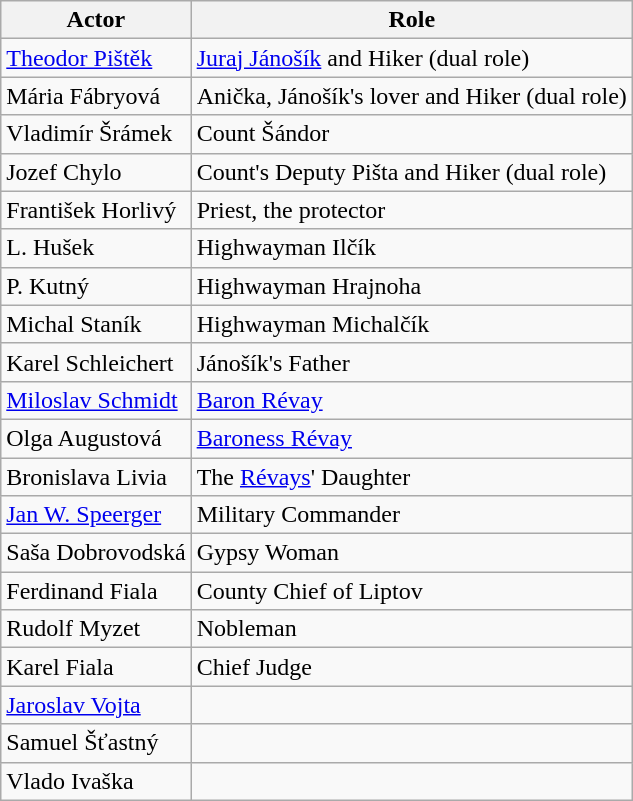<table class="wikitable">
<tr>
<th>Actor</th>
<th>Role</th>
</tr>
<tr>
<td><a href='#'>Theodor Pištěk</a></td>
<td><a href='#'>Juraj Jánošík</a> and Hiker (dual role)</td>
</tr>
<tr>
<td>Mária Fábryová</td>
<td>Anička, Jánošík's lover and Hiker (dual role)</td>
</tr>
<tr>
<td>Vladimír Šrámek</td>
<td>Count Šándor</td>
</tr>
<tr>
<td>Jozef Chylo</td>
<td>Count's Deputy Pišta and Hiker (dual role)</td>
</tr>
<tr>
<td>František Horlivý</td>
<td>Priest, the protector</td>
</tr>
<tr>
<td>L. Hušek</td>
<td>Highwayman Ilčík</td>
</tr>
<tr>
<td>P. Kutný</td>
<td>Highwayman Hrajnoha</td>
</tr>
<tr>
<td>Michal Staník</td>
<td>Highwayman Michalčík</td>
</tr>
<tr>
<td>Karel Schleichert</td>
<td>Jánošík's Father</td>
</tr>
<tr>
<td><a href='#'>Miloslav Schmidt</a></td>
<td><a href='#'>Baron Révay</a></td>
</tr>
<tr>
<td>Olga Augustová</td>
<td><a href='#'>Baroness Révay</a></td>
</tr>
<tr>
<td>Bronislava Livia</td>
<td>The <a href='#'>Révays</a>' Daughter</td>
</tr>
<tr>
<td><a href='#'>Jan W. Speerger</a></td>
<td>Military Commander</td>
</tr>
<tr>
<td>Saša Dobrovodská</td>
<td>Gypsy Woman</td>
</tr>
<tr>
<td>Ferdinand Fiala</td>
<td>County Chief of Liptov</td>
</tr>
<tr>
<td>Rudolf Myzet</td>
<td>Nobleman</td>
</tr>
<tr>
<td>Karel Fiala</td>
<td>Chief Judge</td>
</tr>
<tr>
<td><a href='#'>Jaroslav Vojta</a></td>
<td></td>
</tr>
<tr>
<td>Samuel Šťastný</td>
<td></td>
</tr>
<tr>
<td>Vlado Ivaška</td>
<td></td>
</tr>
</table>
